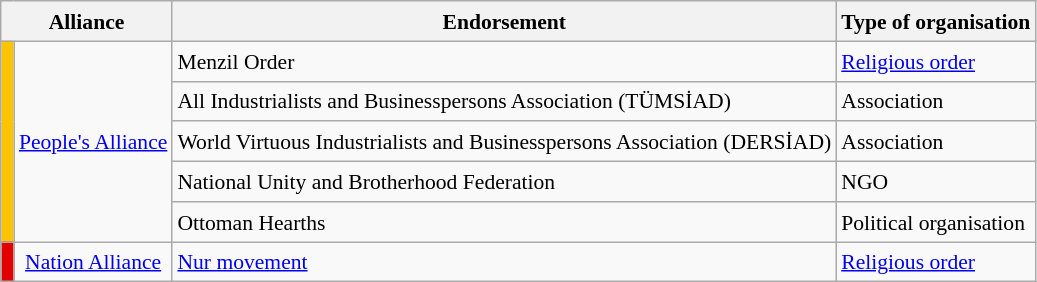<table class="wikitable" style="text-align:left; font-size:90%; line-height:20px;">
<tr>
<th colspan="2">Alliance</th>
<th>Endorsement</th>
<th>Type of organisation</th>
</tr>
<tr>
<th rowspan=5 style="background:#fdc400; width:2px;"></th>
<td rowspan="5" style="text-align:center;"><a href='#'>People's Alliance</a></td>
<td>Menzil Order</td>
<td><a href='#'>Religious order</a></td>
</tr>
<tr>
<td>All Industrialists and Businesspersons Association (TÜMSİAD)</td>
<td>Association</td>
</tr>
<tr>
<td>World Virtuous Industrialists and Businesspersons Association (DERSİAD)</td>
<td>Association</td>
</tr>
<tr>
<td>National Unity and Brotherhood Federation</td>
<td>NGO</td>
</tr>
<tr>
<td>Ottoman Hearths</td>
<td>Political organisation</td>
</tr>
<tr>
<th style="background:#e30000; width:2px;"></th>
<td style="text-align:center;"><a href='#'>Nation Alliance</a></td>
<td><a href='#'>Nur movement</a></td>
<td><a href='#'>Religious order</a></td>
</tr>
</table>
